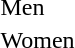<table>
<tr>
<td>Men </td>
<td></td>
<td></td>
<td></td>
</tr>
<tr>
<td>Women </td>
<td></td>
<td></td>
<td></td>
</tr>
</table>
